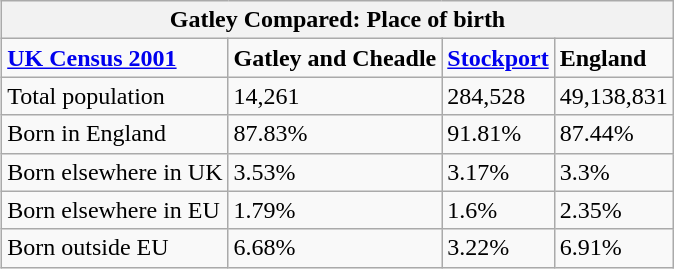<table class="wikitable" id="toc" style="float: right">
<tr>
<th colspan="5"><strong>Gatley Compared: Place of birth</strong></th>
</tr>
<tr>
<td><strong><a href='#'>UK Census 2001</a></strong></td>
<td><strong>Gatley and Cheadle</strong></td>
<td><strong><a href='#'>Stockport</a></strong></td>
<td><strong>England</strong></td>
</tr>
<tr>
<td>Total population</td>
<td>14,261</td>
<td>284,528</td>
<td>49,138,831</td>
</tr>
<tr>
<td>Born in England</td>
<td>87.83%</td>
<td>91.81%</td>
<td>87.44%</td>
</tr>
<tr>
<td>Born elsewhere in UK</td>
<td>3.53%</td>
<td>3.17%</td>
<td>3.3%</td>
</tr>
<tr>
<td>Born elsewhere in EU</td>
<td>1.79%</td>
<td>1.6%</td>
<td>2.35%</td>
</tr>
<tr>
<td>Born outside EU</td>
<td>6.68%</td>
<td>3.22%</td>
<td>6.91%</td>
</tr>
</table>
